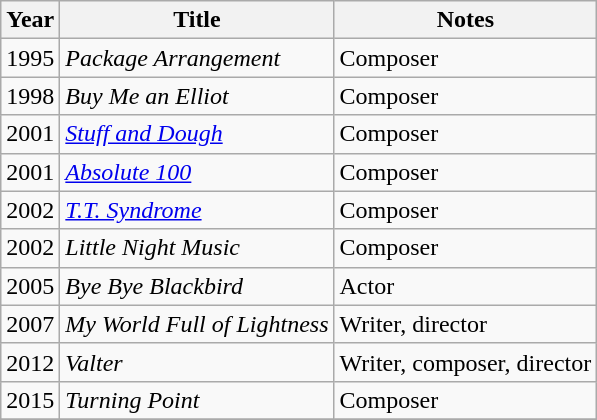<table class = "wikitable sortable">
<tr>
<th>Year</th>
<th>Title</th>
<th class="unsortable">Notes</th>
</tr>
<tr>
<td>1995</td>
<td><em>Package Arrangement</em></td>
<td>Composer</td>
</tr>
<tr>
<td>1998</td>
<td><em>Buy Me an Elliot</em></td>
<td>Composer</td>
</tr>
<tr>
<td>2001</td>
<td><em><a href='#'>Stuff and Dough</a></em></td>
<td>Composer</td>
</tr>
<tr>
<td>2001</td>
<td><em><a href='#'>Absolute 100</a></em></td>
<td>Composer</td>
</tr>
<tr>
<td>2002</td>
<td><em><a href='#'>T.T. Syndrome</a></em></td>
<td>Composer</td>
</tr>
<tr>
<td>2002</td>
<td><em>Little Night Music</em></td>
<td>Composer</td>
</tr>
<tr>
<td>2005</td>
<td><em>Bye Bye Blackbird</em></td>
<td>Actor</td>
</tr>
<tr>
<td>2007</td>
<td><em>My World Full of Lightness</em></td>
<td>Writer, director</td>
</tr>
<tr>
<td>2012</td>
<td><em>Valter</em></td>
<td>Writer, composer, director</td>
</tr>
<tr>
<td>2015</td>
<td><em>Turning Point</em></td>
<td>Composer</td>
</tr>
<tr>
</tr>
</table>
